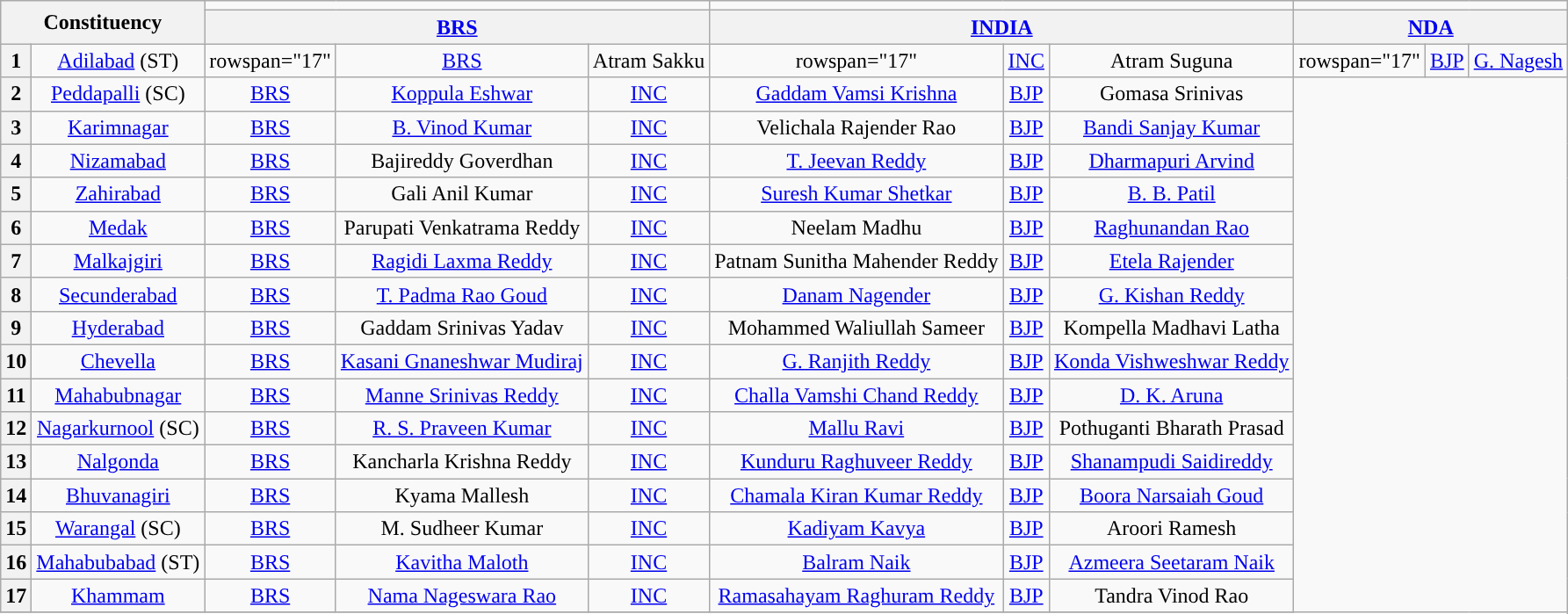<table class="wikitable sortable" style="text-align:center;">
<tr>
<th colspan="2" rowspan="2">Constituency</th>
<td colspan="3"></td>
<td colspan="3"></td>
<td colspan="3"></td>
</tr>
<tr>
<th colspan="3" class="wikitable"><a href='#'>BRS</a></th>
<th colspan="3" class="wikitable"><a href='#'>INDIA</a></th>
<th colspan="3" class="wikitable"><a href='#'>NDA</a></th>
</tr>
<tr>
<th>1</th>
<td><a href='#'>Adilabad</a> (ST)</td>
<td>rowspan="17" </td>
<td><a href='#'>BRS</a></td>
<td>Atram Sakku</td>
<td>rowspan="17" </td>
<td><a href='#'>INC</a></td>
<td>Atram Suguna</td>
<td>rowspan="17" </td>
<td><a href='#'>BJP</a></td>
<td><a href='#'>G. Nagesh</a></td>
</tr>
<tr>
<th>2</th>
<td><a href='#'>Peddapalli</a> (SC)</td>
<td><a href='#'>BRS</a></td>
<td><a href='#'>Koppula Eshwar</a></td>
<td><a href='#'>INC</a></td>
<td><a href='#'>Gaddam Vamsi Krishna</a></td>
<td><a href='#'>BJP</a></td>
<td>Gomasa Srinivas</td>
</tr>
<tr>
<th>3</th>
<td><a href='#'>Karimnagar</a></td>
<td><a href='#'>BRS</a></td>
<td><a href='#'>B. Vinod Kumar</a></td>
<td><a href='#'>INC</a></td>
<td>Velichala Rajender Rao</td>
<td><a href='#'>BJP</a></td>
<td><a href='#'>Bandi Sanjay Kumar</a></td>
</tr>
<tr>
<th>4</th>
<td><a href='#'>Nizamabad</a></td>
<td><a href='#'>BRS</a></td>
<td>Bajireddy Goverdhan</td>
<td><a href='#'>INC</a></td>
<td><a href='#'>T. Jeevan Reddy</a></td>
<td><a href='#'>BJP</a></td>
<td><a href='#'>Dharmapuri Arvind</a></td>
</tr>
<tr>
<th>5</th>
<td><a href='#'>Zahirabad</a></td>
<td><a href='#'>BRS</a></td>
<td>Gali Anil Kumar</td>
<td><a href='#'>INC</a></td>
<td><a href='#'>Suresh Kumar Shetkar</a></td>
<td><a href='#'>BJP</a></td>
<td><a href='#'>B. B. Patil</a></td>
</tr>
<tr>
<th>6</th>
<td><a href='#'>Medak</a></td>
<td><a href='#'>BRS</a></td>
<td>Parupati Venkatrama Reddy</td>
<td><a href='#'>INC</a></td>
<td>Neelam Madhu</td>
<td><a href='#'>BJP</a></td>
<td><a href='#'>Raghunandan Rao</a></td>
</tr>
<tr>
<th>7</th>
<td><a href='#'>Malkajgiri</a></td>
<td><a href='#'>BRS</a></td>
<td><a href='#'>Ragidi Laxma Reddy</a></td>
<td><a href='#'>INC</a></td>
<td>Patnam Sunitha Mahender Reddy</td>
<td><a href='#'>BJP</a></td>
<td><a href='#'>Etela Rajender</a></td>
</tr>
<tr>
<th>8</th>
<td><a href='#'>Secunderabad</a></td>
<td><a href='#'>BRS</a></td>
<td><a href='#'>T. Padma Rao Goud</a></td>
<td><a href='#'>INC</a></td>
<td><a href='#'>Danam Nagender</a></td>
<td><a href='#'>BJP</a></td>
<td><a href='#'>G. Kishan Reddy</a></td>
</tr>
<tr>
<th>9</th>
<td><a href='#'>Hyderabad</a></td>
<td><a href='#'>BRS</a></td>
<td>Gaddam Srinivas Yadav</td>
<td><a href='#'>INC</a></td>
<td>Mohammed Waliullah Sameer</td>
<td><a href='#'>BJP</a></td>
<td>Kompella Madhavi Latha</td>
</tr>
<tr>
<th>10</th>
<td><a href='#'>Chevella</a></td>
<td><a href='#'>BRS</a></td>
<td><a href='#'>Kasani Gnaneshwar Mudiraj</a></td>
<td><a href='#'>INC</a></td>
<td><a href='#'>G. Ranjith Reddy</a></td>
<td><a href='#'>BJP</a></td>
<td><a href='#'>Konda Vishweshwar Reddy</a></td>
</tr>
<tr>
<th>11</th>
<td><a href='#'>Mahabubnagar</a></td>
<td><a href='#'>BRS</a></td>
<td><a href='#'>Manne Srinivas Reddy</a></td>
<td><a href='#'>INC</a></td>
<td><a href='#'>Challa Vamshi Chand Reddy</a></td>
<td><a href='#'>BJP</a></td>
<td><a href='#'>D. K. Aruna</a></td>
</tr>
<tr>
<th>12</th>
<td><a href='#'>Nagarkurnool</a> (SC)</td>
<td><a href='#'>BRS</a></td>
<td><a href='#'>R. S. Praveen Kumar</a></td>
<td><a href='#'>INC</a></td>
<td><a href='#'>Mallu Ravi</a></td>
<td><a href='#'>BJP</a></td>
<td>Pothuganti Bharath Prasad</td>
</tr>
<tr>
<th>13</th>
<td><a href='#'>Nalgonda</a></td>
<td><a href='#'>BRS</a></td>
<td>Kancharla Krishna Reddy</td>
<td><a href='#'>INC</a></td>
<td><a href='#'>Kunduru Raghuveer Reddy</a></td>
<td><a href='#'>BJP</a></td>
<td><a href='#'>Shanampudi Saidireddy</a></td>
</tr>
<tr>
<th>14</th>
<td><a href='#'>Bhuvanagiri</a></td>
<td><a href='#'>BRS</a></td>
<td>Kyama Mallesh</td>
<td><a href='#'>INC</a></td>
<td><a href='#'>Chamala Kiran Kumar Reddy</a></td>
<td><a href='#'>BJP</a></td>
<td><a href='#'>Boora Narsaiah Goud</a></td>
</tr>
<tr>
<th>15</th>
<td><a href='#'>Warangal</a> (SC)</td>
<td><a href='#'>BRS</a></td>
<td>M. Sudheer Kumar</td>
<td><a href='#'>INC</a></td>
<td><a href='#'>Kadiyam Kavya</a></td>
<td><a href='#'>BJP</a></td>
<td>Aroori Ramesh</td>
</tr>
<tr>
<th>16</th>
<td><a href='#'>Mahabubabad</a> (ST)</td>
<td><a href='#'>BRS</a></td>
<td><a href='#'>Kavitha Maloth</a></td>
<td><a href='#'>INC</a></td>
<td><a href='#'>Balram Naik</a></td>
<td><a href='#'>BJP</a></td>
<td><a href='#'>Azmeera Seetaram Naik</a></td>
</tr>
<tr>
<th>17</th>
<td><a href='#'>Khammam</a></td>
<td><a href='#'>BRS</a></td>
<td><a href='#'>Nama Nageswara Rao</a></td>
<td><a href='#'>INC</a></td>
<td><a href='#'>Ramasahayam Raghuram Reddy</a></td>
<td><a href='#'>BJP</a></td>
<td>Tandra Vinod Rao</td>
</tr>
<tr>
</tr>
</table>
